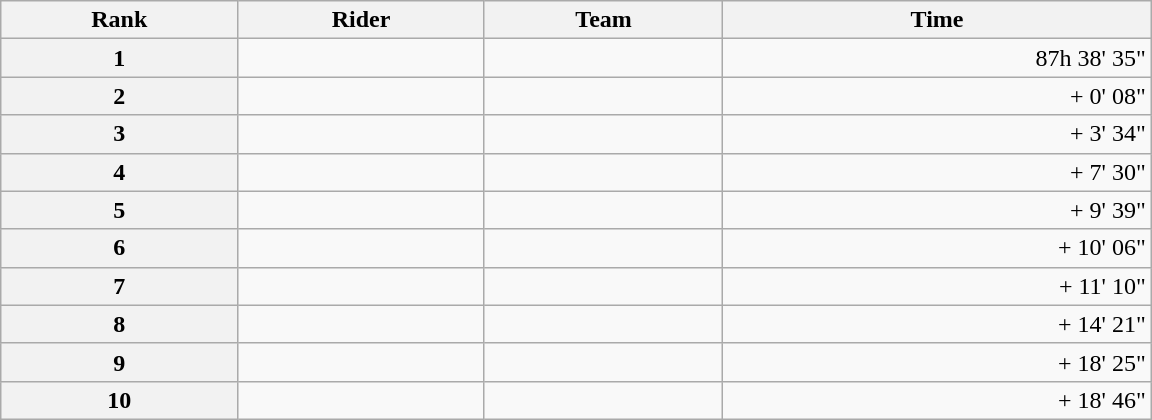<table class="wikitable" style="width:48em;margin-bottom:0;">
<tr>
<th scope="col">Rank</th>
<th scope="col">Rider</th>
<th scope="col">Team</th>
<th scope="col">Time</th>
</tr>
<tr>
<th scope="row">1</th>
<td> </td>
<td></td>
<td style="text-align:right;">87h 38' 35"</td>
</tr>
<tr>
<th scope="row">2</th>
<td></td>
<td></td>
<td style="text-align:right;">+ 0' 08"</td>
</tr>
<tr>
<th scope="row">3</th>
<td></td>
<td></td>
<td style="text-align:right;">+ 3' 34"</td>
</tr>
<tr>
<th scope="row">4</th>
<td> </td>
<td></td>
<td style="text-align:right;">+ 7' 30"</td>
</tr>
<tr>
<th scope="row">5</th>
<td></td>
<td></td>
<td style="text-align:right;">+ 9' 39"</td>
</tr>
<tr>
<th scope="row">6</th>
<td></td>
<td></td>
<td style="text-align:right;">+ 10' 06"</td>
</tr>
<tr>
<th scope="row">7</th>
<td> </td>
<td></td>
<td style="text-align:right;">+ 11' 10"</td>
</tr>
<tr>
<th scope="row">8</th>
<td></td>
<td></td>
<td style="text-align:right;">+ 14' 21"</td>
</tr>
<tr>
<th scope="row">9</th>
<td>  </td>
<td></td>
<td style="text-align:right;">+ 18' 25"</td>
</tr>
<tr>
<th scope="row">10</th>
<td></td>
<td></td>
<td style="text-align:right;">+ 18' 46"</td>
</tr>
</table>
